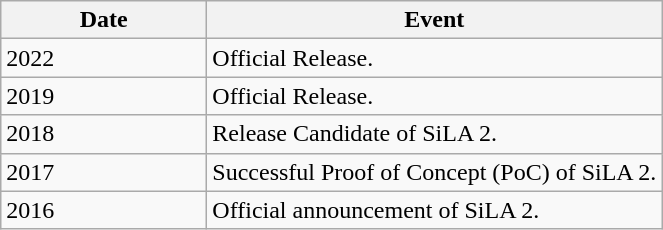<table class="wikitable">
<tr>
<th width="130">Date</th>
<th>Event</th>
</tr>
<tr>
<td>2022</td>
<td>Official  Release.</td>
</tr>
<tr>
<td>2019</td>
<td>Official  Release.</td>
</tr>
<tr>
<td>2018</td>
<td>Release Candidate of SiLA 2.</td>
</tr>
<tr>
<td>2017</td>
<td>Successful Proof of Concept (PoC) of SiLA 2.</td>
</tr>
<tr>
<td>2016</td>
<td>Official announcement of SiLA 2.</td>
</tr>
</table>
